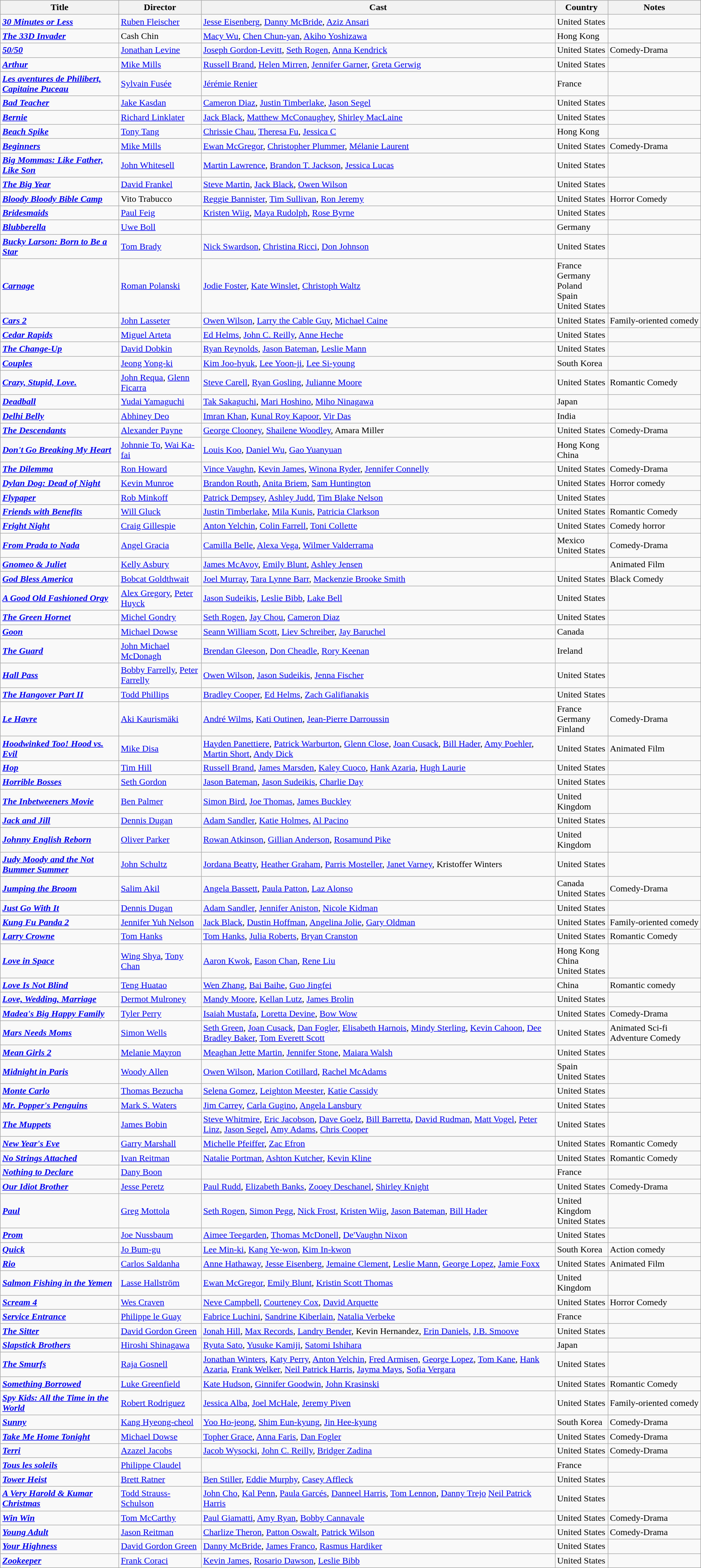<table class="wikitable sortable">
<tr>
<th>Title</th>
<th>Director</th>
<th>Cast</th>
<th>Country</th>
<th>Notes</th>
</tr>
<tr>
<td><strong><em><a href='#'>30 Minutes or Less</a></em></strong></td>
<td><a href='#'>Ruben Fleischer</a></td>
<td><a href='#'>Jesse Eisenberg</a>, <a href='#'>Danny McBride</a>, <a href='#'>Aziz Ansari</a></td>
<td>United States</td>
<td></td>
</tr>
<tr>
<td><strong><em><a href='#'>The 33D Invader</a></em></strong></td>
<td>Cash Chin</td>
<td><a href='#'>Macy Wu</a>, <a href='#'>Chen Chun-yan</a>, <a href='#'>Akiho Yoshizawa</a></td>
<td>Hong Kong</td>
<td></td>
</tr>
<tr>
<td><strong><em><a href='#'>50/50</a></em></strong></td>
<td><a href='#'>Jonathan Levine</a></td>
<td><a href='#'>Joseph Gordon-Levitt</a>, <a href='#'>Seth Rogen</a>, <a href='#'>Anna Kendrick</a></td>
<td>United States</td>
<td>Comedy-Drama</td>
</tr>
<tr>
<td><strong><em><a href='#'>Arthur</a></em></strong></td>
<td><a href='#'>Mike Mills</a></td>
<td><a href='#'>Russell Brand</a>, <a href='#'>Helen Mirren</a>, <a href='#'>Jennifer Garner</a>, <a href='#'>Greta Gerwig</a></td>
<td>United States</td>
<td></td>
</tr>
<tr>
<td><strong><em><a href='#'>Les aventures de Philibert, Capitaine Puceau</a></em></strong></td>
<td><a href='#'>Sylvain Fusée</a></td>
<td><a href='#'>Jérémie Renier</a></td>
<td>France</td>
<td></td>
</tr>
<tr>
<td><strong><em><a href='#'>Bad Teacher</a></em></strong></td>
<td><a href='#'>Jake Kasdan</a></td>
<td><a href='#'>Cameron Diaz</a>, <a href='#'>Justin Timberlake</a>, <a href='#'>Jason Segel</a></td>
<td>United States</td>
<td></td>
</tr>
<tr>
<td><strong><em><a href='#'>Bernie</a></em></strong></td>
<td><a href='#'>Richard Linklater</a></td>
<td><a href='#'>Jack Black</a>, <a href='#'>Matthew McConaughey</a>, <a href='#'>Shirley MacLaine</a></td>
<td>United States</td>
<td></td>
</tr>
<tr>
<td><strong><em><a href='#'>Beach Spike</a></em></strong></td>
<td><a href='#'>Tony Tang</a></td>
<td><a href='#'>Chrissie Chau</a>, <a href='#'>Theresa Fu</a>, <a href='#'>Jessica C</a></td>
<td>Hong Kong</td>
<td></td>
</tr>
<tr>
<td><strong><em><a href='#'>Beginners</a></em></strong></td>
<td><a href='#'>Mike Mills</a></td>
<td><a href='#'>Ewan McGregor</a>, <a href='#'>Christopher Plummer</a>, <a href='#'>Mélanie Laurent</a></td>
<td>United States</td>
<td>Comedy-Drama</td>
</tr>
<tr>
<td><strong><em><a href='#'>Big Mommas: Like Father, Like Son</a></em></strong></td>
<td><a href='#'>John Whitesell</a></td>
<td><a href='#'>Martin Lawrence</a>, <a href='#'>Brandon T. Jackson</a>, <a href='#'>Jessica Lucas</a></td>
<td>United States</td>
<td></td>
</tr>
<tr>
<td><strong><em><a href='#'>The Big Year</a></em></strong></td>
<td><a href='#'>David Frankel</a></td>
<td><a href='#'>Steve Martin</a>, <a href='#'>Jack Black</a>, <a href='#'>Owen Wilson</a></td>
<td>United States</td>
<td></td>
</tr>
<tr>
<td><strong><em><a href='#'>Bloody Bloody Bible Camp</a></em></strong></td>
<td>Vito Trabucco</td>
<td><a href='#'>Reggie Bannister</a>, <a href='#'>Tim Sullivan</a>, <a href='#'>Ron Jeremy</a></td>
<td>United States</td>
<td>Horror Comedy</td>
</tr>
<tr>
<td><strong><em><a href='#'>Bridesmaids</a></em></strong></td>
<td><a href='#'>Paul Feig</a></td>
<td><a href='#'>Kristen Wiig</a>, <a href='#'>Maya Rudolph</a>, <a href='#'>Rose Byrne</a></td>
<td>United States</td>
<td></td>
</tr>
<tr>
<td><strong><em><a href='#'>Blubberella</a></em></strong></td>
<td><a href='#'>Uwe Boll</a></td>
<td></td>
<td>Germany</td>
<td></td>
</tr>
<tr>
<td><strong><em><a href='#'>Bucky Larson: Born to Be a Star</a></em></strong></td>
<td><a href='#'>Tom Brady</a></td>
<td><a href='#'>Nick Swardson</a>, <a href='#'>Christina Ricci</a>, <a href='#'>Don Johnson</a></td>
<td>United States</td>
<td></td>
</tr>
<tr>
<td><strong><em><a href='#'>Carnage</a></em></strong></td>
<td><a href='#'>Roman Polanski</a></td>
<td><a href='#'>Jodie Foster</a>, <a href='#'>Kate Winslet</a>, <a href='#'>Christoph Waltz</a></td>
<td>France<br>Germany<br>Poland<br>Spain<br>United States</td>
<td></td>
</tr>
<tr>
<td><strong><em><a href='#'>Cars 2</a></em></strong></td>
<td><a href='#'>John Lasseter</a></td>
<td><a href='#'>Owen Wilson</a>, <a href='#'>Larry the Cable Guy</a>, <a href='#'>Michael Caine</a></td>
<td>United States</td>
<td>Family-oriented comedy</td>
</tr>
<tr>
<td><strong><em><a href='#'>Cedar Rapids</a></em></strong></td>
<td><a href='#'>Miguel Arteta</a></td>
<td><a href='#'>Ed Helms</a>, <a href='#'>John C. Reilly</a>, <a href='#'>Anne Heche</a></td>
<td>United States</td>
<td></td>
</tr>
<tr>
<td><strong><em><a href='#'>The Change-Up</a></em></strong></td>
<td><a href='#'>David Dobkin</a></td>
<td><a href='#'>Ryan Reynolds</a>, <a href='#'>Jason Bateman</a>, <a href='#'>Leslie Mann</a></td>
<td>United States</td>
<td></td>
</tr>
<tr>
<td><strong><em><a href='#'>Couples</a></em></strong></td>
<td><a href='#'>Jeong Yong-ki</a></td>
<td><a href='#'>Kim Joo-hyuk</a>, <a href='#'>Lee Yoon-ji</a>, <a href='#'>Lee Si-young</a></td>
<td>South Korea</td>
<td></td>
</tr>
<tr>
<td><strong><em><a href='#'>Crazy, Stupid, Love.</a></em></strong></td>
<td><a href='#'>John Requa</a>, <a href='#'>Glenn Ficarra</a></td>
<td><a href='#'>Steve Carell</a>, <a href='#'>Ryan Gosling</a>, <a href='#'>Julianne Moore</a></td>
<td>United States</td>
<td>Romantic Comedy</td>
</tr>
<tr>
<td><strong><em><a href='#'>Deadball</a></em></strong></td>
<td><a href='#'>Yudai Yamaguchi</a></td>
<td><a href='#'>Tak Sakaguchi</a>, <a href='#'>Mari Hoshino</a>, <a href='#'>Miho Ninagawa</a></td>
<td>Japan</td>
<td></td>
</tr>
<tr>
<td><strong><em><a href='#'>Delhi Belly</a></em></strong></td>
<td><a href='#'>Abhiney Deo</a></td>
<td><a href='#'>Imran Khan</a>, <a href='#'>Kunal Roy Kapoor</a>, <a href='#'>Vir Das</a></td>
<td>India</td>
<td></td>
</tr>
<tr>
<td><strong><em><a href='#'>The Descendants</a></em></strong></td>
<td><a href='#'>Alexander Payne</a></td>
<td><a href='#'>George Clooney</a>, <a href='#'>Shailene Woodley</a>, Amara Miller</td>
<td>United States</td>
<td>Comedy-Drama</td>
</tr>
<tr>
<td><strong><em><a href='#'>Don't Go Breaking My Heart</a></em></strong></td>
<td><a href='#'>Johnnie To</a>, <a href='#'>Wai Ka-fai</a></td>
<td><a href='#'>Louis Koo</a>, <a href='#'>Daniel Wu</a>, <a href='#'>Gao Yuanyuan</a></td>
<td>Hong Kong<br>China</td>
<td></td>
</tr>
<tr>
<td><strong><em><a href='#'>The Dilemma</a></em></strong></td>
<td><a href='#'>Ron Howard</a></td>
<td><a href='#'>Vince Vaughn</a>, <a href='#'>Kevin James</a>, <a href='#'>Winona Ryder</a>, <a href='#'>Jennifer Connelly</a></td>
<td>United States</td>
<td>Comedy-Drama</td>
</tr>
<tr>
<td><strong><em><a href='#'>Dylan Dog: Dead of Night</a></em></strong></td>
<td><a href='#'>Kevin Munroe</a></td>
<td><a href='#'>Brandon Routh</a>, <a href='#'>Anita Briem</a>, <a href='#'>Sam Huntington</a></td>
<td>United States</td>
<td>Horror comedy</td>
</tr>
<tr>
<td><strong><em><a href='#'>Flypaper</a></em></strong></td>
<td><a href='#'>Rob Minkoff</a></td>
<td><a href='#'>Patrick Dempsey</a>, <a href='#'>Ashley Judd</a>, <a href='#'>Tim Blake Nelson</a></td>
<td>United States</td>
<td></td>
</tr>
<tr>
<td><strong><em><a href='#'>Friends with Benefits</a></em></strong></td>
<td><a href='#'>Will Gluck</a></td>
<td><a href='#'>Justin Timberlake</a>, <a href='#'>Mila Kunis</a>, <a href='#'>Patricia Clarkson</a></td>
<td>United States</td>
<td>Romantic Comedy</td>
</tr>
<tr>
<td><strong><em><a href='#'>Fright Night</a></em></strong></td>
<td><a href='#'>Craig Gillespie</a></td>
<td><a href='#'>Anton Yelchin</a>, <a href='#'>Colin Farrell</a>, <a href='#'>Toni Collette</a></td>
<td>United States</td>
<td>Comedy horror</td>
</tr>
<tr>
<td><strong><em><a href='#'>From Prada to Nada</a></em></strong></td>
<td><a href='#'>Angel Gracia</a></td>
<td><a href='#'>Camilla Belle</a>, <a href='#'>Alexa Vega</a>, <a href='#'>Wilmer Valderrama</a></td>
<td>Mexico<br>United States</td>
<td>Comedy-Drama</td>
</tr>
<tr>
<td><strong><em><a href='#'>Gnomeo & Juliet</a></em></strong></td>
<td><a href='#'>Kelly Asbury</a></td>
<td><a href='#'>James McAvoy</a>, <a href='#'>Emily Blunt</a>, <a href='#'>Ashley Jensen</a></td>
<td></td>
<td>Animated Film</td>
</tr>
<tr>
<td><strong><em><a href='#'>God Bless America</a></em></strong></td>
<td><a href='#'>Bobcat Goldthwait</a></td>
<td><a href='#'>Joel Murray</a>, <a href='#'>Tara Lynne Barr</a>, <a href='#'>Mackenzie Brooke Smith</a></td>
<td>United States</td>
<td>Black Comedy</td>
</tr>
<tr>
<td><strong><em><a href='#'>A Good Old Fashioned Orgy</a></em></strong></td>
<td><a href='#'>Alex Gregory</a>, <a href='#'>Peter Huyck</a></td>
<td><a href='#'>Jason Sudeikis</a>, <a href='#'>Leslie Bibb</a>, <a href='#'>Lake Bell</a></td>
<td>United States</td>
<td></td>
</tr>
<tr>
<td><strong><em><a href='#'>The Green Hornet</a></em></strong></td>
<td><a href='#'>Michel Gondry</a></td>
<td><a href='#'>Seth Rogen</a>, <a href='#'>Jay Chou</a>, <a href='#'>Cameron Diaz</a></td>
<td>United States</td>
<td></td>
</tr>
<tr>
<td><strong><em><a href='#'>Goon</a></em></strong></td>
<td><a href='#'>Michael Dowse</a></td>
<td><a href='#'>Seann William Scott</a>, <a href='#'>Liev Schreiber</a>, <a href='#'>Jay Baruchel</a></td>
<td>Canada</td>
<td></td>
</tr>
<tr>
<td><strong><em><a href='#'>The Guard</a></em></strong></td>
<td><a href='#'>John Michael McDonagh</a></td>
<td><a href='#'>Brendan Gleeson</a>, <a href='#'>Don Cheadle</a>, <a href='#'>Rory Keenan</a></td>
<td>Ireland</td>
<td></td>
</tr>
<tr>
<td><strong><em><a href='#'>Hall Pass</a></em></strong></td>
<td><a href='#'>Bobby Farrelly</a>, <a href='#'>Peter Farrelly</a></td>
<td><a href='#'>Owen Wilson</a>, <a href='#'>Jason Sudeikis</a>, <a href='#'>Jenna Fischer</a></td>
<td>United States</td>
<td></td>
</tr>
<tr>
<td><strong><em><a href='#'>The Hangover Part II</a></em></strong></td>
<td><a href='#'>Todd Phillips</a></td>
<td><a href='#'>Bradley Cooper</a>, <a href='#'>Ed Helms</a>, <a href='#'>Zach Galifianakis</a></td>
<td>United States</td>
<td></td>
</tr>
<tr>
<td><strong><em><a href='#'>Le Havre</a></em></strong></td>
<td><a href='#'>Aki Kaurismäki</a></td>
<td><a href='#'>André Wilms</a>, <a href='#'>Kati Outinen</a>, <a href='#'>Jean-Pierre Darroussin</a></td>
<td>France<br>Germany<br>Finland</td>
<td>Comedy-Drama</td>
</tr>
<tr>
<td><strong><em><a href='#'>Hoodwinked Too! Hood vs. Evil</a></em></strong></td>
<td><a href='#'>Mike Disa</a></td>
<td><a href='#'>Hayden Panettiere</a>, <a href='#'>Patrick Warburton</a>, <a href='#'>Glenn Close</a>, <a href='#'>Joan Cusack</a>, <a href='#'>Bill Hader</a>, <a href='#'>Amy Poehler</a>, <a href='#'>Martin Short</a>, <a href='#'>Andy Dick</a></td>
<td>United States</td>
<td>Animated Film</td>
</tr>
<tr>
<td><strong><em><a href='#'>Hop</a></em></strong></td>
<td><a href='#'>Tim Hill</a></td>
<td><a href='#'>Russell Brand</a>, <a href='#'>James Marsden</a>, <a href='#'>Kaley Cuoco</a>, <a href='#'>Hank Azaria</a>, <a href='#'>Hugh Laurie</a></td>
<td>United States</td>
<td></td>
</tr>
<tr>
<td><strong><em><a href='#'>Horrible Bosses</a></em></strong></td>
<td><a href='#'>Seth Gordon</a></td>
<td><a href='#'>Jason Bateman</a>, <a href='#'>Jason Sudeikis</a>, <a href='#'>Charlie Day</a></td>
<td>United States</td>
<td></td>
</tr>
<tr>
<td><strong><em><a href='#'>The Inbetweeners Movie</a></em></strong></td>
<td><a href='#'>Ben Palmer</a></td>
<td><a href='#'>Simon Bird</a>, <a href='#'>Joe Thomas</a>, <a href='#'>James Buckley</a></td>
<td>United Kingdom</td>
<td></td>
</tr>
<tr>
<td><strong><em><a href='#'>Jack and Jill</a></em></strong></td>
<td><a href='#'>Dennis Dugan</a></td>
<td><a href='#'>Adam Sandler</a>, <a href='#'>Katie Holmes</a>, <a href='#'>Al Pacino</a></td>
<td>United States</td>
<td></td>
</tr>
<tr>
<td><strong><em><a href='#'>Johnny English Reborn</a></em></strong></td>
<td><a href='#'>Oliver Parker</a></td>
<td><a href='#'>Rowan Atkinson</a>, <a href='#'>Gillian Anderson</a>, <a href='#'>Rosamund Pike</a></td>
<td>United Kingdom</td>
<td></td>
</tr>
<tr>
<td><strong><em><a href='#'>Judy Moody and the Not Bummer Summer</a></em></strong></td>
<td><a href='#'>John Schultz</a></td>
<td><a href='#'>Jordana Beatty</a>, <a href='#'>Heather Graham</a>, <a href='#'>Parris Mosteller</a>, <a href='#'>Janet Varney</a>, Kristoffer Winters</td>
<td>United States</td>
<td></td>
</tr>
<tr>
<td><strong><em><a href='#'>Jumping the Broom</a></em></strong></td>
<td><a href='#'>Salim Akil</a></td>
<td><a href='#'>Angela Bassett</a>, <a href='#'>Paula Patton</a>, <a href='#'>Laz Alonso</a></td>
<td>Canada<br>United States</td>
<td>Comedy-Drama</td>
</tr>
<tr>
<td><strong><em><a href='#'>Just Go With It</a></em></strong></td>
<td><a href='#'>Dennis Dugan</a></td>
<td><a href='#'>Adam Sandler</a>, <a href='#'>Jennifer Aniston</a>, <a href='#'>Nicole Kidman</a></td>
<td>United States</td>
<td></td>
</tr>
<tr>
<td><strong><em><a href='#'>Kung Fu Panda 2</a></em></strong></td>
<td><a href='#'>Jennifer Yuh Nelson</a></td>
<td><a href='#'>Jack Black</a>, <a href='#'>Dustin Hoffman</a>, <a href='#'>Angelina Jolie</a>, <a href='#'>Gary Oldman</a></td>
<td>United States</td>
<td>Family-oriented comedy</td>
</tr>
<tr>
<td><strong><em><a href='#'>Larry Crowne</a></em></strong></td>
<td><a href='#'>Tom Hanks</a></td>
<td><a href='#'>Tom Hanks</a>, <a href='#'>Julia Roberts</a>, <a href='#'>Bryan Cranston</a></td>
<td>United States</td>
<td>Romantic Comedy</td>
</tr>
<tr>
<td><strong><em><a href='#'>Love in Space</a></em></strong></td>
<td><a href='#'>Wing Shya</a>, <a href='#'>Tony Chan</a></td>
<td><a href='#'>Aaron Kwok</a>, <a href='#'>Eason Chan</a>, <a href='#'>Rene Liu</a></td>
<td>Hong Kong<br>China<br>United States</td>
<td></td>
</tr>
<tr>
<td><strong><em><a href='#'>Love Is Not Blind</a></em></strong></td>
<td><a href='#'>Teng Huatao</a></td>
<td><a href='#'>Wen Zhang</a>, <a href='#'>Bai Baihe</a>, <a href='#'>Guo Jingfei</a></td>
<td>China</td>
<td>Romantic comedy</td>
</tr>
<tr>
<td><strong><em><a href='#'>Love, Wedding, Marriage</a></em></strong></td>
<td><a href='#'>Dermot Mulroney</a></td>
<td><a href='#'>Mandy Moore</a>, <a href='#'>Kellan Lutz</a>, <a href='#'>James Brolin</a></td>
<td>United States</td>
<td></td>
</tr>
<tr>
<td><strong><em><a href='#'>Madea's Big Happy Family</a></em></strong></td>
<td><a href='#'>Tyler Perry</a></td>
<td><a href='#'>Isaiah Mustafa</a>, <a href='#'>Loretta Devine</a>, <a href='#'>Bow Wow</a></td>
<td>United States</td>
<td>Comedy-Drama</td>
</tr>
<tr>
<td><strong><em><a href='#'>Mars Needs Moms</a></em></strong></td>
<td><a href='#'>Simon Wells</a></td>
<td><a href='#'>Seth Green</a>, <a href='#'>Joan Cusack</a>, <a href='#'>Dan Fogler</a>, <a href='#'>Elisabeth Harnois</a>, <a href='#'>Mindy Sterling</a>, <a href='#'>Kevin Cahoon</a>, <a href='#'>Dee Bradley Baker</a>, <a href='#'>Tom Everett Scott</a></td>
<td>United States</td>
<td>Animated Sci-fi Adventure Comedy</td>
</tr>
<tr>
<td><strong><em><a href='#'>Mean Girls 2</a></em></strong></td>
<td><a href='#'>Melanie Mayron</a></td>
<td><a href='#'>Meaghan Jette Martin</a>, <a href='#'>Jennifer Stone</a>, <a href='#'>Maiara Walsh</a></td>
<td>United States</td>
<td></td>
</tr>
<tr>
<td><strong><em><a href='#'>Midnight in Paris</a></em></strong></td>
<td><a href='#'>Woody Allen</a></td>
<td><a href='#'>Owen Wilson</a>, <a href='#'>Marion Cotillard</a>, <a href='#'>Rachel McAdams</a></td>
<td>Spain<br>United States</td>
<td></td>
</tr>
<tr>
<td><strong><em><a href='#'>Monte Carlo</a></em></strong></td>
<td><a href='#'>Thomas Bezucha</a></td>
<td><a href='#'>Selena Gomez</a>, <a href='#'>Leighton Meester</a>, <a href='#'>Katie Cassidy</a></td>
<td>United States</td>
<td></td>
</tr>
<tr>
<td><strong><em><a href='#'>Mr. Popper's Penguins</a></em></strong></td>
<td><a href='#'>Mark S. Waters</a></td>
<td><a href='#'>Jim Carrey</a>, <a href='#'>Carla Gugino</a>, <a href='#'>Angela Lansbury</a></td>
<td>United States</td>
<td></td>
</tr>
<tr>
<td><strong><em><a href='#'>The Muppets</a></em></strong></td>
<td><a href='#'>James Bobin</a></td>
<td><a href='#'>Steve Whitmire</a>, <a href='#'>Eric Jacobson</a>, <a href='#'>Dave Goelz</a>, <a href='#'>Bill Barretta</a>, <a href='#'>David Rudman</a>, <a href='#'>Matt Vogel</a>, <a href='#'>Peter Linz</a>, <a href='#'>Jason Segel</a>, <a href='#'>Amy Adams</a>, <a href='#'>Chris Cooper</a></td>
<td>United States</td>
<td></td>
</tr>
<tr>
<td><strong><em><a href='#'>New Year's Eve</a></em></strong></td>
<td><a href='#'>Garry Marshall</a></td>
<td><a href='#'>Michelle Pfeiffer</a>, <a href='#'>Zac Efron</a></td>
<td>United States</td>
<td>Romantic Comedy</td>
</tr>
<tr>
<td><strong><em><a href='#'>No Strings Attached</a></em></strong></td>
<td><a href='#'>Ivan Reitman</a></td>
<td><a href='#'>Natalie Portman</a>, <a href='#'>Ashton Kutcher</a>, <a href='#'>Kevin Kline</a></td>
<td>United States</td>
<td>Romantic Comedy</td>
</tr>
<tr>
<td><strong><em><a href='#'>Nothing to Declare</a></em></strong></td>
<td><a href='#'>Dany Boon</a></td>
<td></td>
<td>France</td>
<td></td>
</tr>
<tr>
<td><strong><em><a href='#'>Our Idiot Brother</a></em></strong></td>
<td><a href='#'>Jesse Peretz</a></td>
<td><a href='#'>Paul Rudd</a>, <a href='#'>Elizabeth Banks</a>, <a href='#'>Zooey Deschanel</a>, <a href='#'>Shirley Knight</a></td>
<td>United States</td>
<td>Comedy-Drama</td>
</tr>
<tr>
<td><strong><em><a href='#'>Paul</a></em></strong></td>
<td><a href='#'>Greg Mottola</a></td>
<td><a href='#'>Seth Rogen</a>, <a href='#'>Simon Pegg</a>, <a href='#'>Nick Frost</a>, <a href='#'>Kristen Wiig</a>, <a href='#'>Jason Bateman</a>, <a href='#'>Bill Hader</a></td>
<td>United Kingdom<br>United States</td>
<td></td>
</tr>
<tr>
<td><strong><em><a href='#'>Prom</a></em></strong></td>
<td><a href='#'>Joe Nussbaum</a></td>
<td><a href='#'>Aimee Teegarden</a>, <a href='#'>Thomas McDonell</a>, <a href='#'>De'Vaughn Nixon</a></td>
<td>United States</td>
<td></td>
</tr>
<tr>
<td><strong><em><a href='#'>Quick</a></em></strong></td>
<td><a href='#'>Jo Bum-gu</a></td>
<td><a href='#'>Lee Min-ki</a>, <a href='#'>Kang Ye-won</a>, <a href='#'>Kim In-kwon</a></td>
<td>South Korea</td>
<td>Action comedy</td>
</tr>
<tr>
<td><strong><em><a href='#'>Rio</a></em></strong></td>
<td><a href='#'>Carlos Saldanha</a></td>
<td><a href='#'>Anne Hathaway</a>, <a href='#'>Jesse Eisenberg</a>, <a href='#'>Jemaine Clement</a>, <a href='#'>Leslie Mann</a>, <a href='#'>George Lopez</a>, <a href='#'>Jamie Foxx</a></td>
<td>United States</td>
<td>Animated Film</td>
</tr>
<tr>
<td><strong><em><a href='#'>Salmon Fishing in the Yemen</a></em></strong></td>
<td><a href='#'>Lasse Hallström</a></td>
<td><a href='#'>Ewan McGregor</a>, <a href='#'>Emily Blunt</a>, <a href='#'>Kristin Scott Thomas</a></td>
<td>United Kingdom</td>
<td></td>
</tr>
<tr>
<td><strong><em><a href='#'>Scream 4</a></em></strong></td>
<td><a href='#'>Wes Craven</a></td>
<td><a href='#'>Neve Campbell</a>, <a href='#'>Courteney Cox</a>, <a href='#'>David Arquette</a></td>
<td>United States</td>
<td>Horror Comedy</td>
</tr>
<tr>
<td><strong><em><a href='#'>Service Entrance</a></em></strong></td>
<td><a href='#'>Philippe le Guay</a></td>
<td><a href='#'>Fabrice Luchini</a>, <a href='#'>Sandrine Kiberlain</a>, <a href='#'>Natalia Verbeke</a></td>
<td>France</td>
<td></td>
</tr>
<tr>
<td><strong><em><a href='#'>The Sitter</a></em></strong></td>
<td><a href='#'>David Gordon Green</a></td>
<td><a href='#'>Jonah Hill</a>, <a href='#'>Max Records</a>, <a href='#'>Landry Bender</a>, Kevin Hernandez, <a href='#'>Erin Daniels</a>, <a href='#'>J.B. Smoove</a></td>
<td>United States</td>
<td></td>
</tr>
<tr>
<td><strong><em><a href='#'>Slapstick Brothers</a></em></strong></td>
<td><a href='#'>Hiroshi Shinagawa</a></td>
<td><a href='#'>Ryuta Sato</a>, <a href='#'>Yusuke Kamiji</a>, <a href='#'>Satomi Ishihara</a></td>
<td>Japan</td>
<td></td>
</tr>
<tr>
<td><strong><em><a href='#'>The Smurfs</a></em></strong></td>
<td><a href='#'>Raja Gosnell</a></td>
<td><a href='#'>Jonathan Winters</a>, <a href='#'>Katy Perry</a>, <a href='#'>Anton Yelchin</a>, <a href='#'>Fred Armisen</a>, <a href='#'>George Lopez</a>, <a href='#'>Tom Kane</a>, <a href='#'>Hank Azaria</a>, <a href='#'>Frank Welker</a>, <a href='#'>Neil Patrick Harris</a>, <a href='#'>Jayma Mays</a>, <a href='#'>Sofia Vergara</a></td>
<td>United States</td>
<td></td>
</tr>
<tr>
<td><strong><em><a href='#'>Something Borrowed</a></em></strong></td>
<td><a href='#'>Luke Greenfield</a></td>
<td><a href='#'>Kate Hudson</a>, <a href='#'>Ginnifer Goodwin</a>, <a href='#'>John Krasinski</a></td>
<td>United States</td>
<td>Romantic Comedy</td>
</tr>
<tr>
<td><strong><em><a href='#'>Spy Kids: All the Time in the World</a></em></strong></td>
<td><a href='#'>Robert Rodriguez</a></td>
<td><a href='#'>Jessica Alba</a>, <a href='#'>Joel McHale</a>, <a href='#'>Jeremy Piven</a></td>
<td>United States</td>
<td>Family-oriented comedy</td>
</tr>
<tr>
<td><strong><em><a href='#'>Sunny</a></em></strong></td>
<td><a href='#'>Kang Hyeong-cheol</a></td>
<td><a href='#'>Yoo Ho-jeong</a>, <a href='#'>Shim Eun-kyung</a>, <a href='#'>Jin Hee-kyung</a></td>
<td>South Korea</td>
<td>Comedy-Drama</td>
</tr>
<tr>
<td><strong><em><a href='#'>Take Me Home Tonight</a></em></strong></td>
<td><a href='#'>Michael Dowse</a></td>
<td><a href='#'>Topher Grace</a>, <a href='#'>Anna Faris</a>, <a href='#'>Dan Fogler</a></td>
<td>United States</td>
<td>Comedy-Drama</td>
</tr>
<tr>
<td><strong><em><a href='#'>Terri</a></em></strong></td>
<td><a href='#'>Azazel Jacobs</a></td>
<td><a href='#'>Jacob Wysocki</a>, <a href='#'>John C. Reilly</a>, <a href='#'>Bridger Zadina</a></td>
<td>United States</td>
<td>Comedy-Drama</td>
</tr>
<tr>
<td><strong><em><a href='#'>Tous les soleils</a></em></strong></td>
<td><a href='#'>Philippe Claudel</a></td>
<td></td>
<td>France</td>
<td></td>
</tr>
<tr>
<td><strong><em><a href='#'>Tower Heist</a></em></strong></td>
<td><a href='#'>Brett Ratner</a></td>
<td><a href='#'>Ben Stiller</a>, <a href='#'>Eddie Murphy</a>, <a href='#'>Casey Affleck</a></td>
<td>United States</td>
<td></td>
</tr>
<tr>
<td><strong><em><a href='#'>A Very Harold & Kumar Christmas</a></em></strong></td>
<td><a href='#'>Todd Strauss-Schulson</a></td>
<td><a href='#'>John Cho</a>, <a href='#'>Kal Penn</a>, <a href='#'>Paula Garcés</a>, <a href='#'>Danneel Harris</a>, <a href='#'>Tom Lennon</a>, <a href='#'>Danny Trejo</a> <a href='#'>Neil Patrick Harris</a></td>
<td>United States</td>
<td></td>
</tr>
<tr>
<td><strong><em><a href='#'>Win Win</a></em></strong></td>
<td><a href='#'>Tom McCarthy</a></td>
<td><a href='#'>Paul Giamatti</a>, <a href='#'>Amy Ryan</a>, <a href='#'>Bobby Cannavale</a></td>
<td>United States</td>
<td>Comedy-Drama</td>
</tr>
<tr>
<td><strong><em><a href='#'>Young Adult</a></em></strong></td>
<td><a href='#'>Jason Reitman</a></td>
<td><a href='#'>Charlize Theron</a>, <a href='#'>Patton Oswalt</a>, <a href='#'>Patrick Wilson</a></td>
<td>United States</td>
<td>Comedy-Drama</td>
</tr>
<tr>
<td><strong><em><a href='#'>Your Highness</a></em></strong></td>
<td><a href='#'>David Gordon Green</a></td>
<td><a href='#'>Danny McBride</a>, <a href='#'>James Franco</a>, <a href='#'>Rasmus Hardiker</a></td>
<td>United States</td>
<td></td>
</tr>
<tr>
<td><strong><em><a href='#'>Zookeeper</a></em></strong></td>
<td><a href='#'>Frank Coraci</a></td>
<td><a href='#'>Kevin James</a>, <a href='#'>Rosario Dawson</a>, <a href='#'>Leslie Bibb</a></td>
<td>United States</td>
<td></td>
</tr>
</table>
